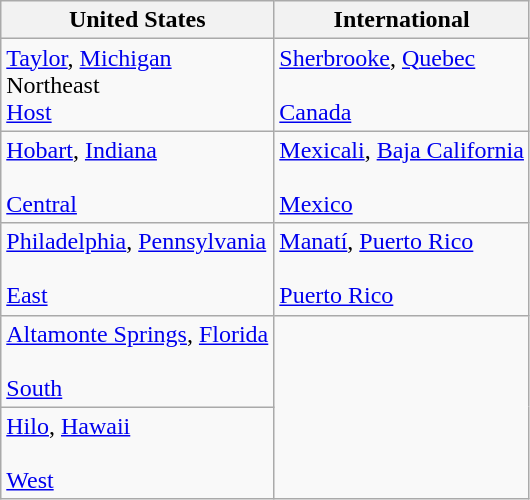<table class="wikitable">
<tr>
<th>United States</th>
<th>International</th>
</tr>
<tr>
<td> <a href='#'>Taylor</a>, <a href='#'>Michigan</a><br>Northeast<br><a href='#'>Host</a></td>
<td> <a href='#'>Sherbrooke</a>, <a href='#'>Quebec</a><br><br><a href='#'>Canada</a></td>
</tr>
<tr>
<td> <a href='#'>Hobart</a>, <a href='#'>Indiana</a><br><br><a href='#'>Central</a></td>
<td> <a href='#'>Mexicali</a>, <a href='#'>Baja California</a><br><br><a href='#'>Mexico</a></td>
</tr>
<tr>
<td> <a href='#'>Philadelphia</a>, <a href='#'>Pennsylvania</a><br><br><a href='#'>East</a></td>
<td> <a href='#'>Manatí</a>, <a href='#'>Puerto Rico</a><br><br><a href='#'>Puerto Rico</a></td>
</tr>
<tr>
<td> <a href='#'>Altamonte Springs</a>, <a href='#'>Florida</a><br><br><a href='#'>South</a></td>
<td rowspan=2></td>
</tr>
<tr>
<td> <a href='#'>Hilo</a>, <a href='#'>Hawaii</a><br><br><a href='#'>West</a></td>
</tr>
</table>
